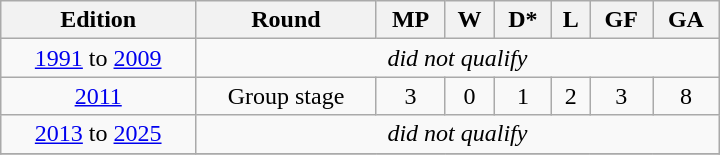<table class="wikitable" style="text-align:center; width:30em;">
<tr>
<th>Edition</th>
<th>Round</th>
<th>MP</th>
<th>W</th>
<th>D*</th>
<th>L</th>
<th>GF</th>
<th>GA</th>
</tr>
<tr>
<td> <a href='#'>1991</a> to  <a href='#'>2009</a></td>
<td colspan=7><em>did not qualify</em></td>
</tr>
<tr>
<td> <a href='#'>2011</a></td>
<td>Group stage</td>
<td>3</td>
<td>0</td>
<td>1</td>
<td>2</td>
<td>3</td>
<td>8</td>
</tr>
<tr>
<td> <a href='#'>2013</a> to  <a href='#'>2025</a></td>
<td colspan=7><em>did not qualify</em></td>
</tr>
<tr>
</tr>
</table>
